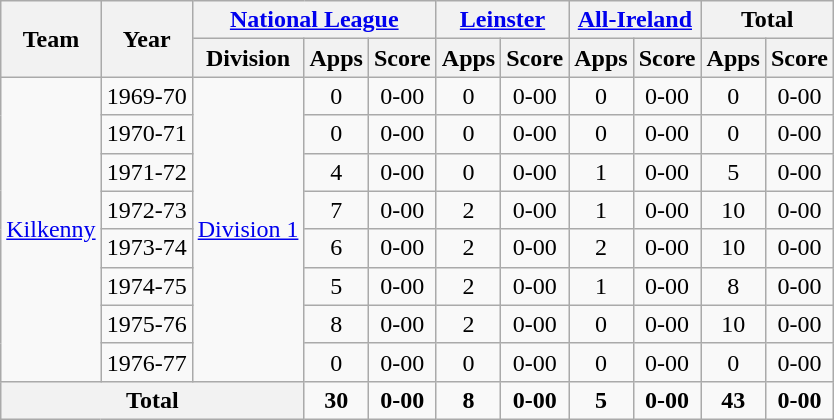<table class="wikitable" style="text-align:center">
<tr>
<th rowspan="2">Team</th>
<th rowspan="2">Year</th>
<th colspan="3"><a href='#'>National League</a></th>
<th colspan="2"><a href='#'>Leinster</a></th>
<th colspan="2"><a href='#'>All-Ireland</a></th>
<th colspan="2">Total</th>
</tr>
<tr>
<th>Division</th>
<th>Apps</th>
<th>Score</th>
<th>Apps</th>
<th>Score</th>
<th>Apps</th>
<th>Score</th>
<th>Apps</th>
<th>Score</th>
</tr>
<tr>
<td rowspan="8"><a href='#'>Kilkenny</a></td>
<td>1969-70</td>
<td rowspan="8"><a href='#'>Division 1</a></td>
<td>0</td>
<td>0-00</td>
<td>0</td>
<td>0-00</td>
<td>0</td>
<td>0-00</td>
<td>0</td>
<td>0-00</td>
</tr>
<tr>
<td>1970-71</td>
<td>0</td>
<td>0-00</td>
<td>0</td>
<td>0-00</td>
<td>0</td>
<td>0-00</td>
<td>0</td>
<td>0-00</td>
</tr>
<tr>
<td>1971-72</td>
<td>4</td>
<td>0-00</td>
<td>0</td>
<td>0-00</td>
<td>1</td>
<td>0-00</td>
<td>5</td>
<td>0-00</td>
</tr>
<tr>
<td>1972-73</td>
<td>7</td>
<td>0-00</td>
<td>2</td>
<td>0-00</td>
<td>1</td>
<td>0-00</td>
<td>10</td>
<td>0-00</td>
</tr>
<tr>
<td>1973-74</td>
<td>6</td>
<td>0-00</td>
<td>2</td>
<td>0-00</td>
<td>2</td>
<td>0-00</td>
<td>10</td>
<td>0-00</td>
</tr>
<tr>
<td>1974-75</td>
<td>5</td>
<td>0-00</td>
<td>2</td>
<td>0-00</td>
<td>1</td>
<td>0-00</td>
<td>8</td>
<td>0-00</td>
</tr>
<tr>
<td>1975-76</td>
<td>8</td>
<td>0-00</td>
<td>2</td>
<td>0-00</td>
<td>0</td>
<td>0-00</td>
<td>10</td>
<td>0-00</td>
</tr>
<tr>
<td>1976-77</td>
<td>0</td>
<td>0-00</td>
<td>0</td>
<td>0-00</td>
<td>0</td>
<td>0-00</td>
<td>0</td>
<td>0-00</td>
</tr>
<tr>
<th colspan="3">Total</th>
<td><strong>30</strong></td>
<td><strong>0-00</strong></td>
<td><strong>8</strong></td>
<td><strong>0-00</strong></td>
<td><strong>5</strong></td>
<td><strong>0-00</strong></td>
<td><strong>43</strong></td>
<td><strong>0-00</strong></td>
</tr>
</table>
